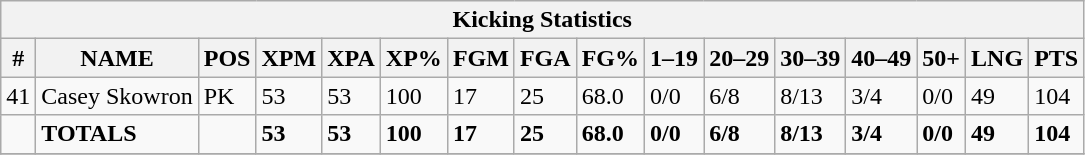<table class="wikitable sortable collapsible collapsed">
<tr>
<th colspan="16">Kicking Statistics</th>
</tr>
<tr>
<th>#</th>
<th>NAME</th>
<th>POS</th>
<th>XPM</th>
<th>XPA</th>
<th>XP%</th>
<th>FGM</th>
<th>FGA</th>
<th>FG%</th>
<th>1–19</th>
<th>20–29</th>
<th>30–39</th>
<th>40–49</th>
<th>50+</th>
<th>LNG</th>
<th>PTS</th>
</tr>
<tr>
<td>41</td>
<td>Casey Skowron</td>
<td>PK</td>
<td>53</td>
<td>53</td>
<td>100</td>
<td>17</td>
<td>25</td>
<td>68.0</td>
<td>0/0</td>
<td>6/8</td>
<td>8/13</td>
<td>3/4</td>
<td>0/0</td>
<td>49</td>
<td>104</td>
</tr>
<tr>
<td></td>
<td><strong>TOTALS</strong></td>
<td></td>
<td><strong>53</strong></td>
<td><strong>53</strong></td>
<td><strong>100</strong></td>
<td><strong>17</strong></td>
<td><strong>25</strong></td>
<td><strong>68.0</strong></td>
<td><strong>0/0</strong></td>
<td><strong>6/8</strong></td>
<td><strong>8/13</strong></td>
<td><strong>3/4</strong></td>
<td><strong>0/0</strong></td>
<td><strong>49</strong></td>
<td><strong>104</strong></td>
</tr>
<tr>
</tr>
</table>
